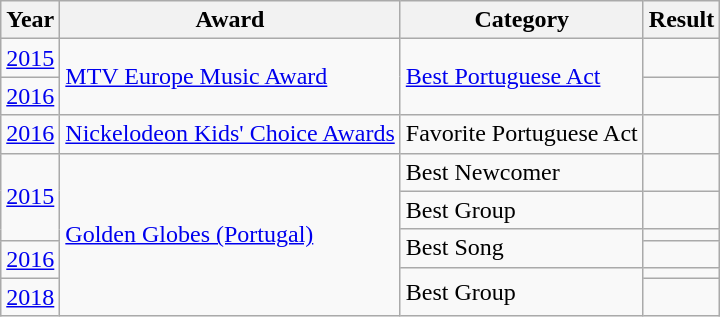<table class="wikitable">
<tr>
<th>Year</th>
<th>Award</th>
<th>Category</th>
<th>Result</th>
</tr>
<tr>
<td><a href='#'>2015</a></td>
<td rowspan="2"><a href='#'>MTV Europe Music Award</a></td>
<td rowspan="2"><a href='#'>Best Portuguese Act</a></td>
<td></td>
</tr>
<tr>
<td><a href='#'>2016</a></td>
<td></td>
</tr>
<tr>
<td><a href='#'>2016</a></td>
<td><a href='#'>Nickelodeon Kids' Choice Awards</a></td>
<td>Favorite Portuguese Act</td>
<td></td>
</tr>
<tr>
<td rowspan="3"><a href='#'>2015</a></td>
<td rowspan="6"><a href='#'>Golden Globes (Portugal)</a></td>
<td>Best Newcomer</td>
<td></td>
</tr>
<tr>
<td>Best Group</td>
<td></td>
</tr>
<tr>
<td rowspan="2">Best Song</td>
<td></td>
</tr>
<tr>
<td rowspan="2"><a href='#'>2016</a></td>
<td></td>
</tr>
<tr>
<td rowspan="2">Best Group</td>
<td></td>
</tr>
<tr>
<td><a href='#'>2018</a></td>
<td></td>
</tr>
</table>
